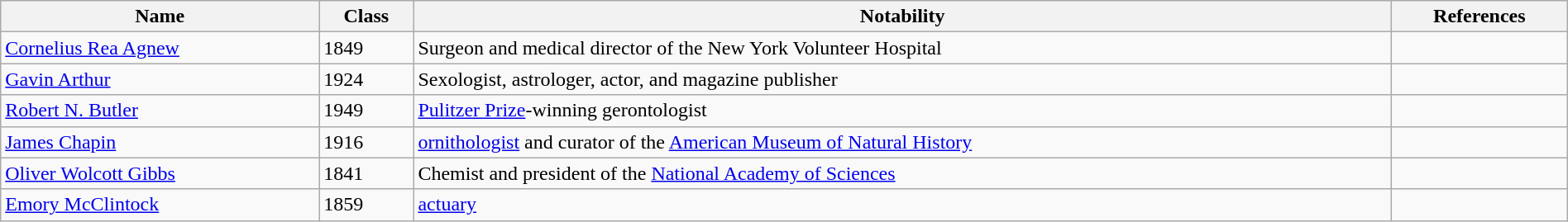<table class="wikitable sortable" style="width:100%;">
<tr>
<th>Name</th>
<th>Class</th>
<th>Notability</th>
<th>References</th>
</tr>
<tr>
<td><a href='#'>Cornelius Rea Agnew</a></td>
<td>1849</td>
<td>Surgeon and medical director of the New York Volunteer Hospital</td>
<td></td>
</tr>
<tr>
<td><a href='#'>Gavin Arthur</a></td>
<td>1924</td>
<td>Sexologist, astrologer, actor, and magazine publisher</td>
<td></td>
</tr>
<tr>
<td><a href='#'>Robert N. Butler</a></td>
<td>1949</td>
<td><a href='#'>Pulitzer Prize</a>-winning gerontologist</td>
<td></td>
</tr>
<tr>
<td><a href='#'>James Chapin</a></td>
<td>1916</td>
<td><a href='#'>ornithologist</a> and curator of the <a href='#'>American Museum of Natural History</a></td>
<td></td>
</tr>
<tr>
<td><a href='#'>Oliver Wolcott Gibbs</a></td>
<td>1841</td>
<td>Chemist and president of the <a href='#'>National Academy of Sciences</a></td>
<td></td>
</tr>
<tr>
<td><a href='#'>Emory McClintock</a></td>
<td>1859</td>
<td><a href='#'>actuary</a></td>
<td></td>
</tr>
</table>
